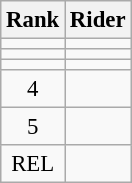<table class="wikitable" style="font-size:95%" style="width:25em;">
<tr>
<th>Rank</th>
<th>Rider</th>
</tr>
<tr>
<td align=center></td>
<td></td>
</tr>
<tr>
<td align=center></td>
<td></td>
</tr>
<tr>
<td align=center></td>
<td></td>
</tr>
<tr>
<td align=center>4</td>
<td></td>
</tr>
<tr>
<td align=center>5</td>
<td></td>
</tr>
<tr>
<td align=center>REL</td>
<td></td>
</tr>
</table>
